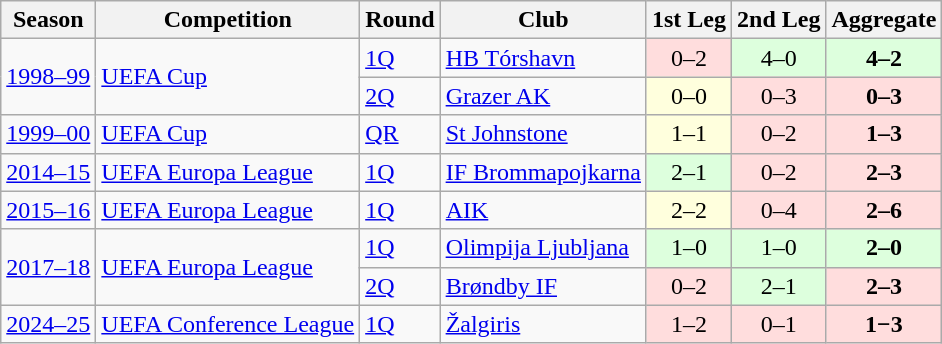<table class="wikitable">
<tr>
<th>Season</th>
<th>Competition</th>
<th>Round</th>
<th>Club</th>
<th>1st Leg</th>
<th>2nd Leg</th>
<th>Aggregate</th>
</tr>
<tr>
<td rowspan="2"><a href='#'>1998–99</a></td>
<td rowspan="2"><a href='#'>UEFA Cup</a></td>
<td><a href='#'>1Q</a></td>
<td> <a href='#'>HB Tórshavn</a></td>
<td bgcolor="#ffdddd" style="text-align:center;">0–2</td>
<td bgcolor="#ddffdd" style="text-align:center;">4–0</td>
<td bgcolor="#ddffdd" style="text-align:center;"><strong>4–2</strong></td>
</tr>
<tr>
<td><a href='#'>2Q</a></td>
<td> <a href='#'>Grazer AK</a></td>
<td bgcolor="#ffffdd" style="text-align:center;">0–0</td>
<td bgcolor="#ffdddd" style="text-align:center;">0–3</td>
<td bgcolor="#ffdddd" style="text-align:center;"><strong>0–3</strong></td>
</tr>
<tr>
<td><a href='#'>1999–00</a></td>
<td><a href='#'>UEFA Cup</a></td>
<td><a href='#'>QR</a></td>
<td> <a href='#'>St Johnstone</a></td>
<td bgcolor="#ffffdd" style="text-align:center;">1–1</td>
<td bgcolor="#ffdddd" style="text-align:center;">0–2</td>
<td bgcolor="#ffdddd" style="text-align:center;"><strong>1–3</strong></td>
</tr>
<tr>
<td><a href='#'>2014–15</a></td>
<td><a href='#'>UEFA Europa League</a></td>
<td><a href='#'>1Q</a></td>
<td> <a href='#'>IF Brommapojkarna</a></td>
<td bgcolor="#ddffdd" style="text-align:center;">2–1</td>
<td bgcolor="#ffdddd" style="text-align:center;">0–2</td>
<td bgcolor="#ffdddd" style="text-align:center;"><strong>2–3</strong></td>
</tr>
<tr>
<td><a href='#'>2015–16</a></td>
<td><a href='#'>UEFA Europa League</a></td>
<td><a href='#'>1Q</a></td>
<td> <a href='#'>AIK</a></td>
<td bgcolor="#ffffdd" style="text-align:center;">2–2</td>
<td bgcolor="#ffdddd" style="text-align:center;">0–4</td>
<td bgcolor="#ffdddd" style="text-align:center;"><strong>2–6</strong></td>
</tr>
<tr>
<td rowspan="2"><a href='#'>2017–18</a></td>
<td rowspan="2"><a href='#'>UEFA Europa League</a></td>
<td><a href='#'>1Q</a></td>
<td> <a href='#'>Olimpija Ljubljana</a></td>
<td bgcolor="#ddffdd" style="text-align:center;">1–0</td>
<td bgcolor="#ddffdd" style="text-align:center;">1–0</td>
<td bgcolor="#ddffdd" style="text-align:center;"><strong>2–0</strong></td>
</tr>
<tr>
<td><a href='#'>2Q</a></td>
<td> <a href='#'>Brøndby IF</a></td>
<td bgcolor="#ffdddd" style="text-align:center;">0–2</td>
<td bgcolor="#ddffdd" style="text-align:center;">2–1</td>
<td bgcolor="#ffdddd" style="text-align:center;"><strong>2–3</strong></td>
</tr>
<tr>
<td><a href='#'>2024–25</a></td>
<td><a href='#'>UEFA Conference League</a></td>
<td><a href='#'>1Q</a></td>
<td> <a href='#'>Žalgiris</a></td>
<td bgcolor="#ffdddd" style="text-align:center;">1–2</td>
<td bgcolor="#ffdddd" style="text-align:center;">0–1</td>
<td bgcolor="#ffdddd" style="text-align:center;"><strong>1−3</strong></td>
</tr>
</table>
